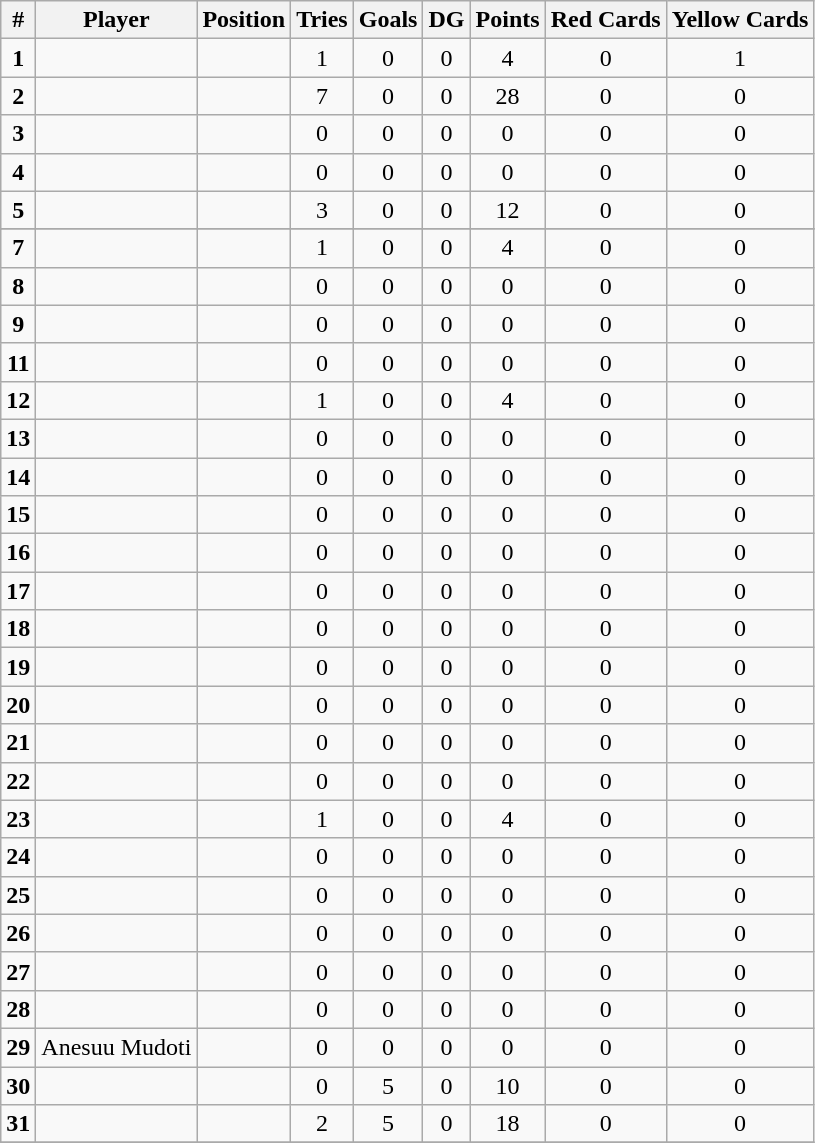<table class="wikitable sortable" style="text-align:center;">
<tr>
<th>#</th>
<th>Player</th>
<th>Position</th>
<th>Tries</th>
<th>Goals</th>
<th>DG</th>
<th>Points</th>
<th> Red Cards</th>
<th> Yellow Cards</th>
</tr>
<tr>
<td><strong>1</strong></td>
<td style="text-align:left;"></td>
<td></td>
<td>1</td>
<td>0</td>
<td>0</td>
<td>4</td>
<td>0</td>
<td>1</td>
</tr>
<tr>
<td><strong>2</strong></td>
<td style="text-align:left;"></td>
<td></td>
<td>7</td>
<td>0</td>
<td>0</td>
<td>28</td>
<td>0</td>
<td>0</td>
</tr>
<tr>
<td><strong>3</strong></td>
<td style="text-align:left;"></td>
<td></td>
<td>0</td>
<td>0</td>
<td>0</td>
<td>0</td>
<td>0</td>
<td>0</td>
</tr>
<tr>
<td><strong>4</strong></td>
<td style="text-align:left;"></td>
<td></td>
<td>0</td>
<td>0</td>
<td>0</td>
<td>0</td>
<td>0</td>
<td>0</td>
</tr>
<tr>
<td><strong>5</strong></td>
<td style="text-align:left;"></td>
<td></td>
<td>3</td>
<td>0</td>
<td>0</td>
<td>12</td>
<td>0</td>
<td>0</td>
</tr>
<tr>
</tr>
<tr>
<td><strong>7</strong></td>
<td style="text-align:left;"></td>
<td></td>
<td>1</td>
<td>0</td>
<td>0</td>
<td>4</td>
<td>0</td>
<td>0</td>
</tr>
<tr>
<td><strong>8</strong></td>
<td style="text-align:left;"></td>
<td></td>
<td>0</td>
<td>0</td>
<td>0</td>
<td>0</td>
<td>0</td>
<td>0</td>
</tr>
<tr>
<td><strong>9</strong></td>
<td style="text-align:left;"></td>
<td></td>
<td>0</td>
<td>0</td>
<td>0</td>
<td>0</td>
<td>0</td>
<td>0</td>
</tr>
<tr>
<td><strong>11</strong></td>
<td style="text-align:left;"></td>
<td></td>
<td>0</td>
<td>0</td>
<td>0</td>
<td>0</td>
<td>0</td>
<td>0</td>
</tr>
<tr>
<td><strong>12</strong></td>
<td style="text-align:left;"></td>
<td></td>
<td>1</td>
<td>0</td>
<td>0</td>
<td>4</td>
<td>0</td>
<td>0</td>
</tr>
<tr>
<td><strong>13</strong></td>
<td style="text-align:left;"></td>
<td></td>
<td>0</td>
<td>0</td>
<td>0</td>
<td>0</td>
<td>0</td>
<td>0</td>
</tr>
<tr>
<td><strong>14</strong></td>
<td style="text-align:left;"></td>
<td></td>
<td>0</td>
<td>0</td>
<td>0</td>
<td>0</td>
<td>0</td>
<td>0</td>
</tr>
<tr>
<td><strong>15</strong></td>
<td style="text-align:left;"></td>
<td></td>
<td>0</td>
<td>0</td>
<td>0</td>
<td>0</td>
<td>0</td>
<td>0</td>
</tr>
<tr>
<td><strong>16</strong></td>
<td style="text-align:left;"></td>
<td></td>
<td>0</td>
<td>0</td>
<td>0</td>
<td>0</td>
<td>0</td>
<td>0</td>
</tr>
<tr>
<td><strong>17</strong></td>
<td style="text-align:left;"></td>
<td></td>
<td>0</td>
<td>0</td>
<td>0</td>
<td>0</td>
<td>0</td>
<td>0</td>
</tr>
<tr>
<td><strong>18</strong></td>
<td style="text-align:left;"></td>
<td></td>
<td>0</td>
<td>0</td>
<td>0</td>
<td>0</td>
<td>0</td>
<td>0</td>
</tr>
<tr>
<td><strong>19</strong></td>
<td style="text-align:left;"></td>
<td></td>
<td>0</td>
<td>0</td>
<td>0</td>
<td>0</td>
<td>0</td>
<td>0</td>
</tr>
<tr>
<td><strong>20</strong></td>
<td style="text-align:left;"></td>
<td></td>
<td>0</td>
<td>0</td>
<td>0</td>
<td>0</td>
<td>0</td>
<td>0</td>
</tr>
<tr>
<td><strong>21</strong></td>
<td style="text-align:left;"></td>
<td></td>
<td>0</td>
<td>0</td>
<td>0</td>
<td>0</td>
<td>0</td>
<td>0</td>
</tr>
<tr>
<td><strong>22</strong></td>
<td style="text-align:left;"></td>
<td></td>
<td>0</td>
<td>0</td>
<td>0</td>
<td>0</td>
<td>0</td>
<td>0</td>
</tr>
<tr>
<td><strong>23</strong></td>
<td style="text-align:left;"></td>
<td></td>
<td>1</td>
<td>0</td>
<td>0</td>
<td>4</td>
<td>0</td>
<td>0</td>
</tr>
<tr>
<td><strong>24</strong></td>
<td style="text-align:left;"></td>
<td></td>
<td>0</td>
<td>0</td>
<td>0</td>
<td>0</td>
<td>0</td>
<td>0</td>
</tr>
<tr>
<td><strong>25</strong></td>
<td style="text-align:left;"></td>
<td></td>
<td>0</td>
<td>0</td>
<td>0</td>
<td>0</td>
<td>0</td>
<td>0</td>
</tr>
<tr>
<td><strong>26</strong></td>
<td style="text-align:left;"></td>
<td></td>
<td>0</td>
<td>0</td>
<td>0</td>
<td>0</td>
<td>0</td>
<td>0</td>
</tr>
<tr>
<td><strong>27</strong></td>
<td style="text-align:left;"></td>
<td></td>
<td>0</td>
<td>0</td>
<td>0</td>
<td>0</td>
<td>0</td>
<td>0</td>
</tr>
<tr>
<td><strong>28</strong></td>
<td style="text-align:left;"></td>
<td></td>
<td>0</td>
<td>0</td>
<td>0</td>
<td>0</td>
<td>0</td>
<td>0</td>
</tr>
<tr>
<td><strong>29</strong></td>
<td style="text-align:left;">Anesuu Mudoti</td>
<td></td>
<td>0</td>
<td>0</td>
<td>0</td>
<td>0</td>
<td>0</td>
<td>0</td>
</tr>
<tr>
<td><strong>30</strong></td>
<td style="text-align:left;"></td>
<td></td>
<td>0</td>
<td>5</td>
<td>0</td>
<td>10</td>
<td>0</td>
<td>0</td>
</tr>
<tr>
<td><strong>31</strong></td>
<td style="text-align:left;"></td>
<td></td>
<td>2</td>
<td>5</td>
<td>0</td>
<td>18</td>
<td>0</td>
<td>0</td>
</tr>
<tr>
</tr>
</table>
